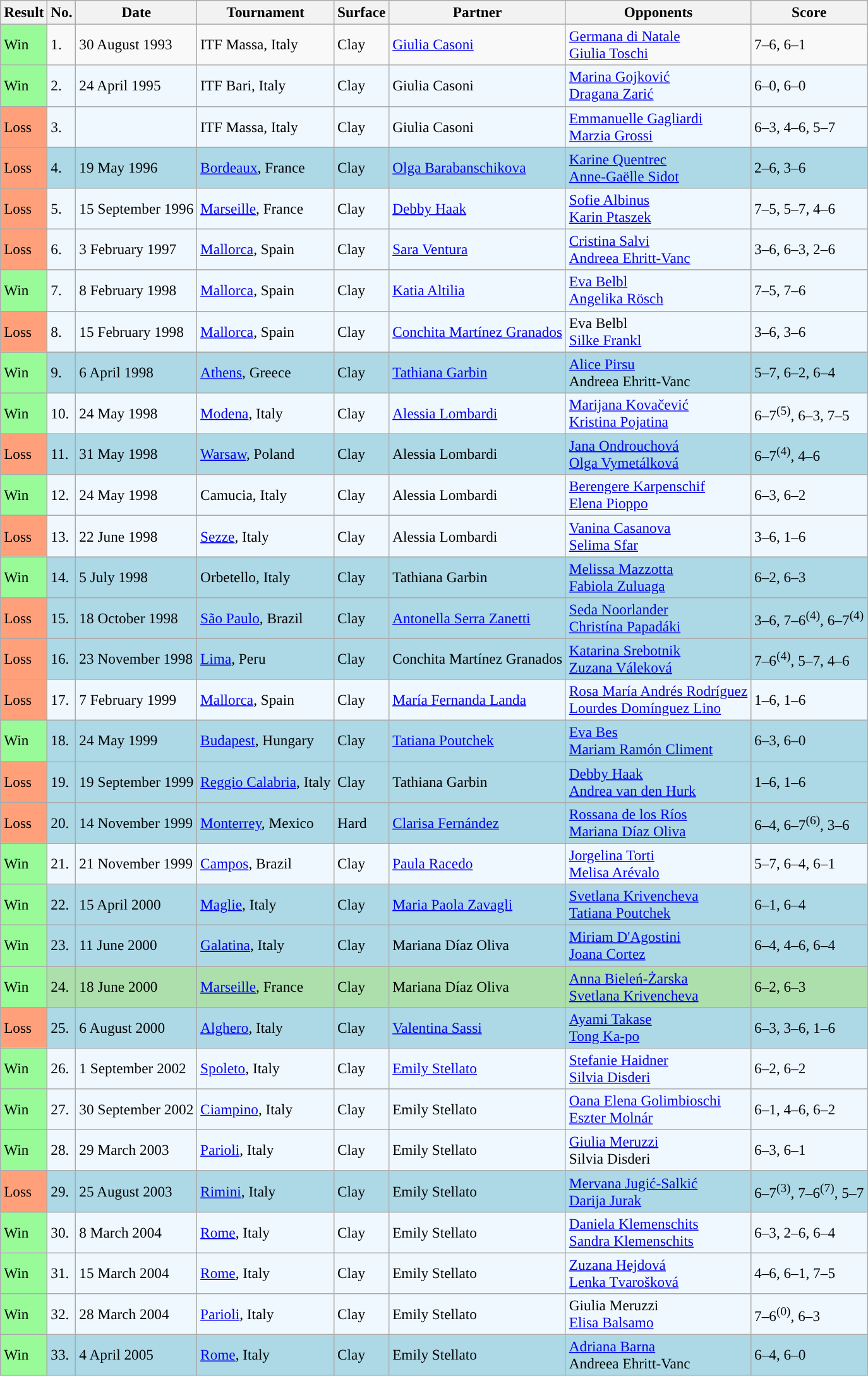<table class="sortable wikitable" style="font-size:97%;">
<tr>
<th>Result</th>
<th>No.</th>
<th>Date</th>
<th>Tournament</th>
<th>Surface</th>
<th>Partner</th>
<th>Opponents</th>
<th class="unsortable">Score</th>
</tr>
<tr>
<td style="background:#98fb98;">Win</td>
<td>1.</td>
<td>30 August 1993</td>
<td>ITF Massa, Italy</td>
<td>Clay</td>
<td> <a href='#'>Giulia Casoni</a></td>
<td> <a href='#'>Germana di Natale</a> <br>  <a href='#'>Giulia Toschi</a></td>
<td>7–6, 6–1</td>
</tr>
<tr style="background:#f0f8ff;">
<td style="background:#98fb98;">Win</td>
<td>2.</td>
<td>24 April 1995</td>
<td>ITF Bari, Italy</td>
<td>Clay</td>
<td> Giulia Casoni</td>
<td> <a href='#'>Marina Gojković</a> <br>  <a href='#'>Dragana Zarić</a></td>
<td>6–0, 6–0</td>
</tr>
<tr style="background:#f0f8ff;">
<td style="background:#ffa07a;">Loss</td>
<td>3.</td>
<td></td>
<td>ITF Massa, Italy</td>
<td>Clay</td>
<td> Giulia Casoni</td>
<td> <a href='#'>Emmanuelle Gagliardi</a> <br>  <a href='#'>Marzia Grossi</a></td>
<td>6–3, 4–6, 5–7</td>
</tr>
<tr style="background:lightblue;">
<td style="background:#ffa07a;">Loss</td>
<td>4.</td>
<td>19 May 1996</td>
<td><a href='#'>Bordeaux</a>, France</td>
<td>Clay</td>
<td> <a href='#'>Olga Barabanschikova</a></td>
<td> <a href='#'>Karine Quentrec</a> <br>  <a href='#'>Anne-Gaëlle Sidot</a></td>
<td>2–6, 3–6</td>
</tr>
<tr style="background:#f0f8ff;">
<td style="background:#ffa07a;">Loss</td>
<td>5.</td>
<td>15 September 1996</td>
<td><a href='#'>Marseille</a>, France</td>
<td>Clay</td>
<td> <a href='#'>Debby Haak</a></td>
<td> <a href='#'>Sofie Albinus</a> <br>  <a href='#'>Karin Ptaszek</a></td>
<td>7–5, 5–7, 4–6</td>
</tr>
<tr style="background:#f0f8ff;">
<td style="background:#ffa07a;">Loss</td>
<td>6.</td>
<td>3 February 1997</td>
<td><a href='#'>Mallorca</a>, Spain</td>
<td>Clay</td>
<td> <a href='#'>Sara Ventura</a></td>
<td> <a href='#'>Cristina Salvi</a> <br>  <a href='#'>Andreea Ehritt-Vanc</a></td>
<td>3–6, 6–3, 2–6</td>
</tr>
<tr style="background:#f0f8ff;">
<td style="background:#98fb98;">Win</td>
<td>7.</td>
<td>8 February 1998</td>
<td><a href='#'>Mallorca</a>, Spain</td>
<td>Clay</td>
<td> <a href='#'>Katia Altilia</a></td>
<td> <a href='#'>Eva Belbl</a> <br>  <a href='#'>Angelika Rösch</a></td>
<td>7–5, 7–6</td>
</tr>
<tr bgcolor="#f0f8ff">
<td style="background:#ffa07a;">Loss</td>
<td>8.</td>
<td>15 February 1998</td>
<td><a href='#'>Mallorca</a>, Spain</td>
<td>Clay</td>
<td> <a href='#'>Conchita Martínez Granados</a></td>
<td> Eva Belbl <br>  <a href='#'>Silke Frankl</a></td>
<td>3–6, 3–6</td>
</tr>
<tr style="background:lightblue;">
<td style="background:#98fb98;">Win</td>
<td>9.</td>
<td>6 April 1998</td>
<td><a href='#'>Athens</a>, Greece</td>
<td>Clay</td>
<td> <a href='#'>Tathiana Garbin</a></td>
<td> <a href='#'>Alice Pirsu</a> <br>  Andreea Ehritt-Vanc</td>
<td>5–7, 6–2, 6–4</td>
</tr>
<tr style="background:#f0f8ff;">
<td style="background:#98fb98;">Win</td>
<td>10.</td>
<td>24 May 1998</td>
<td><a href='#'>Modena</a>, Italy</td>
<td>Clay</td>
<td> <a href='#'>Alessia Lombardi</a></td>
<td> <a href='#'>Marijana Kovačević</a> <br>  <a href='#'>Kristina Pojatina</a></td>
<td>6–7<sup>(5)</sup>, 6–3, 7–5</td>
</tr>
<tr style="background:lightblue;">
<td style="background:#ffa07a;">Loss</td>
<td>11.</td>
<td>31 May 1998</td>
<td><a href='#'>Warsaw</a>, Poland</td>
<td>Clay</td>
<td> Alessia Lombardi</td>
<td> <a href='#'>Jana Ondrouchová</a> <br>  <a href='#'>Olga Vymetálková</a></td>
<td>6–7<sup>(4)</sup>, 4–6</td>
</tr>
<tr style="background:#f0f8ff;">
<td style="background:#98fb98;">Win</td>
<td>12.</td>
<td>24 May 1998</td>
<td>Camucia, Italy</td>
<td>Clay</td>
<td> Alessia Lombardi</td>
<td> <a href='#'>Berengere Karpenschif</a> <br>  <a href='#'>Elena Pioppo</a></td>
<td>6–3, 6–2</td>
</tr>
<tr style="background:#f0f8ff;">
<td style="background:#ffa07a;">Loss</td>
<td>13.</td>
<td>22 June 1998</td>
<td><a href='#'>Sezze</a>, Italy</td>
<td>Clay</td>
<td> Alessia Lombardi</td>
<td> <a href='#'>Vanina Casanova</a> <br>  <a href='#'>Selima Sfar</a></td>
<td>3–6, 1–6</td>
</tr>
<tr style="background:lightblue;">
<td style="background:#98fb98;">Win</td>
<td>14.</td>
<td>5 July 1998</td>
<td>Orbetello, Italy</td>
<td>Clay</td>
<td> Tathiana Garbin</td>
<td> <a href='#'>Melissa Mazzotta</a> <br>  <a href='#'>Fabiola Zuluaga</a></td>
<td>6–2, 6–3</td>
</tr>
<tr style="background:lightblue;">
<td style="background:#ffa07a;">Loss</td>
<td>15.</td>
<td>18 October 1998</td>
<td><a href='#'>São Paulo</a>, Brazil</td>
<td>Clay</td>
<td> <a href='#'>Antonella Serra Zanetti</a></td>
<td> <a href='#'>Seda Noorlander</a> <br>  <a href='#'>Christína Papadáki</a></td>
<td>3–6, 7–6<sup>(4)</sup>, 6–7<sup>(4)</sup></td>
</tr>
<tr style="background:lightblue;">
<td style="background:#ffa07a;">Loss</td>
<td>16.</td>
<td>23 November 1998</td>
<td><a href='#'>Lima</a>, Peru</td>
<td>Clay</td>
<td> Conchita Martínez Granados</td>
<td> <a href='#'>Katarina Srebotnik</a> <br>  <a href='#'>Zuzana Váleková</a></td>
<td>7–6<sup>(4)</sup>, 5–7, 4–6</td>
</tr>
<tr style="background:#f0f8ff;">
<td style="background:#ffa07a;">Loss</td>
<td>17.</td>
<td>7 February 1999</td>
<td><a href='#'>Mallorca</a>, Spain</td>
<td>Clay</td>
<td> <a href='#'>María Fernanda Landa</a></td>
<td> <a href='#'>Rosa María Andrés Rodríguez</a> <br>  <a href='#'>Lourdes Domínguez Lino</a></td>
<td>1–6, 1–6</td>
</tr>
<tr style="background:lightblue;">
<td style="background:#98fb98;">Win</td>
<td>18.</td>
<td>24 May 1999</td>
<td><a href='#'>Budapest</a>, Hungary</td>
<td>Clay</td>
<td> <a href='#'>Tatiana Poutchek</a></td>
<td> <a href='#'>Eva Bes</a> <br>  <a href='#'>Mariam Ramón Climent</a></td>
<td>6–3, 6–0</td>
</tr>
<tr style="background:lightblue;">
<td style="background:#ffa07a;">Loss</td>
<td>19.</td>
<td>19 September 1999</td>
<td><a href='#'>Reggio Calabria</a>, Italy</td>
<td>Clay</td>
<td> Tathiana Garbin</td>
<td> <a href='#'>Debby Haak</a> <br>  <a href='#'>Andrea van den Hurk</a></td>
<td>1–6, 1–6</td>
</tr>
<tr style="background:lightblue;">
<td style="background:#ffa07a;">Loss</td>
<td>20.</td>
<td>14 November 1999</td>
<td><a href='#'>Monterrey</a>, Mexico</td>
<td>Hard</td>
<td> <a href='#'>Clarisa Fernández</a></td>
<td> <a href='#'>Rossana de los Ríos</a> <br>  <a href='#'>Mariana Díaz Oliva</a></td>
<td>6–4, 6–7<sup>(6)</sup>, 3–6</td>
</tr>
<tr style="background:#f0f8ff;">
<td style="background:#98fb98;">Win</td>
<td>21.</td>
<td>21 November 1999</td>
<td><a href='#'>Campos</a>, Brazil</td>
<td>Clay</td>
<td> <a href='#'>Paula Racedo</a></td>
<td> <a href='#'>Jorgelina Torti</a> <br>  <a href='#'>Melisa Arévalo</a></td>
<td>5–7, 6–4, 6–1</td>
</tr>
<tr style="background:lightblue;">
<td style="background:#98fb98;">Win</td>
<td>22.</td>
<td>15 April 2000</td>
<td><a href='#'>Maglie</a>, Italy</td>
<td>Clay</td>
<td> <a href='#'>Maria Paola Zavagli</a></td>
<td> <a href='#'>Svetlana Krivencheva</a> <br>  <a href='#'>Tatiana Poutchek</a></td>
<td>6–1, 6–4</td>
</tr>
<tr style="background:lightblue;">
<td style="background:#98fb98;">Win</td>
<td>23.</td>
<td>11 June 2000</td>
<td><a href='#'>Galatina</a>, Italy</td>
<td>Clay</td>
<td> Mariana Díaz Oliva</td>
<td> <a href='#'>Miriam D'Agostini</a> <br>  <a href='#'>Joana Cortez</a></td>
<td>6–4, 4–6, 6–4</td>
</tr>
<tr style="background:#addfad">
<td style="background:#98fb98;">Win</td>
<td>24.</td>
<td>18 June 2000</td>
<td><a href='#'>Marseille</a>, France</td>
<td>Clay</td>
<td> Mariana Díaz Oliva</td>
<td> <a href='#'>Anna Bieleń-Żarska</a> <br>  <a href='#'>Svetlana Krivencheva</a></td>
<td>6–2, 6–3</td>
</tr>
<tr style="background:lightblue;">
<td style="background:#ffa07a;">Loss</td>
<td>25.</td>
<td>6 August 2000</td>
<td><a href='#'>Alghero</a>, Italy</td>
<td>Clay</td>
<td> <a href='#'>Valentina Sassi</a></td>
<td> <a href='#'>Ayami Takase</a> <br>  <a href='#'>Tong Ka-po</a></td>
<td>6–3, 3–6, 1–6</td>
</tr>
<tr style="background:#f0f8ff;">
<td style="background:#98fb98;">Win</td>
<td>26.</td>
<td>1 September 2002</td>
<td><a href='#'>Spoleto</a>, Italy</td>
<td>Clay</td>
<td> <a href='#'>Emily Stellato</a></td>
<td> <a href='#'>Stefanie Haidner</a> <br>  <a href='#'>Silvia Disderi</a></td>
<td>6–2, 6–2</td>
</tr>
<tr style="background:#f0f8ff;">
<td style="background:#98fb98;">Win</td>
<td>27.</td>
<td>30 September 2002</td>
<td><a href='#'>Ciampino</a>, Italy</td>
<td>Clay</td>
<td> Emily Stellato</td>
<td> <a href='#'>Oana Elena Golimbioschi</a> <br>  <a href='#'>Eszter Molnár</a></td>
<td>6–1, 4–6, 6–2</td>
</tr>
<tr style="background:#f0f8ff;">
<td style="background:#98fb98;">Win</td>
<td>28.</td>
<td>29 March 2003</td>
<td><a href='#'>Parioli</a>, Italy</td>
<td>Clay</td>
<td> Emily Stellato</td>
<td> <a href='#'>Giulia Meruzzi</a> <br>  Silvia Disderi</td>
<td>6–3, 6–1</td>
</tr>
<tr style="background:lightblue;">
<td style="background:#ffa07a;">Loss</td>
<td>29.</td>
<td>25 August 2003</td>
<td><a href='#'>Rimini</a>, Italy</td>
<td>Clay</td>
<td> Emily Stellato</td>
<td> <a href='#'>Mervana Jugić-Salkić</a> <br>  <a href='#'>Darija Jurak</a></td>
<td>6–7<sup>(3)</sup>, 7–6<sup>(7)</sup>, 5–7</td>
</tr>
<tr style="background:#f0f8ff;">
<td style="background:#98fb98;">Win</td>
<td>30.</td>
<td>8 March 2004</td>
<td><a href='#'>Rome</a>, Italy</td>
<td>Clay</td>
<td> Emily Stellato</td>
<td> <a href='#'>Daniela Klemenschits</a> <br>  <a href='#'>Sandra Klemenschits</a></td>
<td>6–3, 2–6, 6–4</td>
</tr>
<tr style="background:#f0f8ff;">
<td style="background:#98fb98;">Win</td>
<td>31.</td>
<td>15 March 2004</td>
<td><a href='#'>Rome</a>, Italy</td>
<td>Clay</td>
<td> Emily Stellato</td>
<td> <a href='#'>Zuzana Hejdová</a> <br>  <a href='#'>Lenka Tvarošková</a></td>
<td>4–6, 6–1, 7–5</td>
</tr>
<tr style="background:#f0f8ff;">
<td style="background:#98fb98;">Win</td>
<td>32.</td>
<td>28 March 2004</td>
<td><a href='#'>Parioli</a>, Italy</td>
<td>Clay</td>
<td> Emily Stellato</td>
<td> Giulia Meruzzi <br>  <a href='#'>Elisa Balsamo</a></td>
<td>7–6<sup>(0)</sup>, 6–3</td>
</tr>
<tr style="background:lightblue;">
<td style="background:#98fb98;">Win</td>
<td>33.</td>
<td>4 April 2005</td>
<td><a href='#'>Rome</a>, Italy</td>
<td>Clay</td>
<td> Emily Stellato</td>
<td> <a href='#'>Adriana Barna</a> <br>  Andreea Ehritt-Vanc</td>
<td>6–4, 6–0</td>
</tr>
</table>
